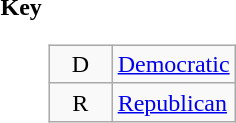<table>
<tr valign=top>
<th>Key</th>
<td><br><table class=wikitable>
<tr>
<td align=center width=35px >D</td>
<td><a href='#'>Democratic</a></td>
</tr>
<tr>
<td align=center width=35px >R</td>
<td><a href='#'>Republican</a></td>
</tr>
</table>
</td>
</tr>
</table>
